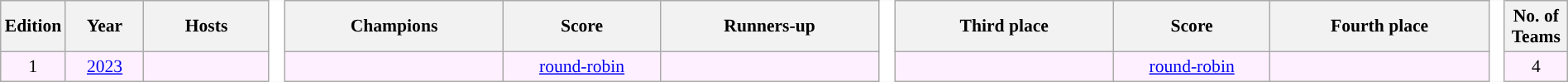<table class="wikitable" style="text-align:center;width:100%; font-size:90%;">
<tr>
<th width=2%>Edition</th>
<th width=5%>Year</th>
<th width=8%>Hosts</th>
<td rowspan="5" style="width:1%;background:#fff;border-top-style:hidden;border-bottom-style:hidden;"></td>
<th style="width:14%;">Champions</th>
<th width=10%>Score</th>
<th style="width:14%;">Runners-up</th>
<td rowspan="5" style="width:1%;background:#fff;border-top-style:hidden;border-bottom-style:hidden;"></td>
<th style="width:14%;">Third place</th>
<th width=10%>Score</th>
<th style="width:14%;">Fourth place</th>
<td rowspan="5" style="width:1%;background:#fff;border-top-style:hidden;border-bottom-style:hidden;"></td>
<th width=4%>No. of Teams</th>
</tr>
<tr align="centre" bgcolor="#fff0ff">
<td>1</td>
<td><a href='#'>2023</a></td>
<td align="left"></td>
<td><strong></strong></td>
<td><a href='#'>round-robin</a></td>
<td></td>
<td></td>
<td><a href='#'>round-robin</a></td>
<td></td>
<td>4</td>
</tr>
</table>
